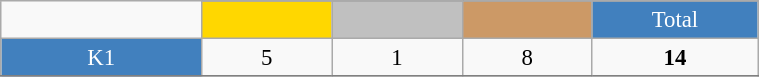<table class="wikitable"  style="font-size:95%; text-align:center; border:gray solid 1px; width:40%;">
<tr>
<td rowspan="2" style="width:3%;"></td>
</tr>
<tr>
<td style="width:2%;" bgcolor=gold></td>
<td style="width:2%;" bgcolor=silver></td>
<td style="width:2%;" bgcolor=cc9966></td>
<td style="width:2%; background-color:#4180be; color:white;">Total</td>
</tr>
<tr>
<td style="background-color:#4180be; color:white;">K1</td>
<td>5</td>
<td>1</td>
<td>8</td>
<td><strong>14</strong></td>
</tr>
<tr>
</tr>
</table>
